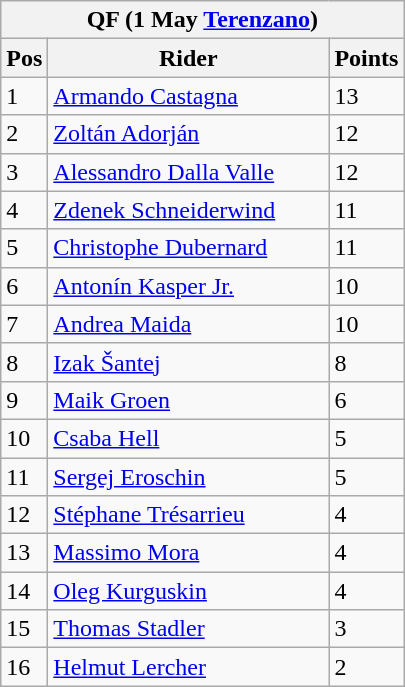<table class="wikitable">
<tr>
<th colspan="6">QF (1 May  <a href='#'>Terenzano</a>)</th>
</tr>
<tr>
<th width=20>Pos</th>
<th width=180>Rider</th>
<th width=40>Points</th>
</tr>
<tr>
<td>1</td>
<td style="text-align:left;"> <a href='#'>Armando Castagna</a></td>
<td>13</td>
</tr>
<tr>
<td>2</td>
<td style="text-align:left;"> <a href='#'>Zoltán Adorján</a></td>
<td>12</td>
</tr>
<tr>
<td>3</td>
<td style="text-align:left;"> <a href='#'>Alessandro Dalla Valle</a></td>
<td>12</td>
</tr>
<tr>
<td>4</td>
<td style="text-align:left;"> <a href='#'>Zdenek Schneiderwind</a></td>
<td>11</td>
</tr>
<tr>
<td>5</td>
<td style="text-align:left;"> <a href='#'>Christophe Dubernard</a></td>
<td>11</td>
</tr>
<tr>
<td>6</td>
<td style="text-align:left;"> <a href='#'>Antonín Kasper Jr.</a></td>
<td>10</td>
</tr>
<tr>
<td>7</td>
<td style="text-align:left;"> <a href='#'>Andrea Maida</a></td>
<td>10</td>
</tr>
<tr>
<td>8</td>
<td style="text-align:left;"> <a href='#'>Izak Šantej</a></td>
<td>8</td>
</tr>
<tr>
<td>9</td>
<td style="text-align:left;"> <a href='#'>Maik Groen</a></td>
<td>6</td>
</tr>
<tr>
<td>10</td>
<td style="text-align:left;"> <a href='#'>Csaba Hell</a></td>
<td>5</td>
</tr>
<tr>
<td>11</td>
<td style="text-align:left;"> <a href='#'>Sergej Eroschin</a></td>
<td>5</td>
</tr>
<tr>
<td>12</td>
<td style="text-align:left;"> <a href='#'>Stéphane Trésarrieu</a></td>
<td>4</td>
</tr>
<tr>
<td>13</td>
<td style="text-align:left;"> <a href='#'>Massimo Mora</a></td>
<td>4</td>
</tr>
<tr>
<td>14</td>
<td style="text-align:left;"> <a href='#'>Oleg Kurguskin</a></td>
<td>4</td>
</tr>
<tr>
<td>15</td>
<td style="text-align:left;"> <a href='#'>Thomas Stadler</a></td>
<td>3</td>
</tr>
<tr>
<td>16</td>
<td style="text-align:left;"> <a href='#'>Helmut Lercher</a></td>
<td>2</td>
</tr>
</table>
